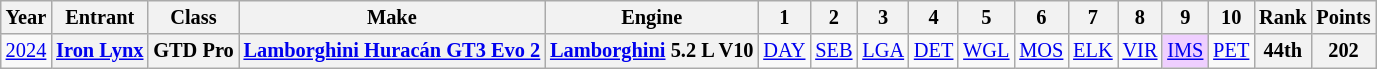<table class="wikitable" style="text-align:center; font-size:85%">
<tr>
<th>Year</th>
<th>Entrant</th>
<th>Class</th>
<th>Make</th>
<th>Engine</th>
<th>1</th>
<th>2</th>
<th>3</th>
<th>4</th>
<th>5</th>
<th>6</th>
<th>7</th>
<th>8</th>
<th>9</th>
<th>10</th>
<th>Rank</th>
<th>Points</th>
</tr>
<tr>
<td><a href='#'>2024</a></td>
<th nowrap><a href='#'>Iron Lynx</a></th>
<th nowrap>GTD Pro</th>
<th nowrap><a href='#'>Lamborghini Huracán GT3 Evo 2</a></th>
<th nowrap><a href='#'>Lamborghini</a> 5.2 L V10</th>
<td><a href='#'>DAY</a></td>
<td><a href='#'>SEB</a></td>
<td><a href='#'>LGA</a></td>
<td><a href='#'>DET</a></td>
<td><a href='#'>WGL</a></td>
<td><a href='#'>MOS</a></td>
<td><a href='#'>ELK</a></td>
<td><a href='#'>VIR</a></td>
<td style="background:#EFCFFF;"><a href='#'>IMS</a><br></td>
<td><a href='#'>PET</a></td>
<th>44th</th>
<th>202</th>
</tr>
</table>
